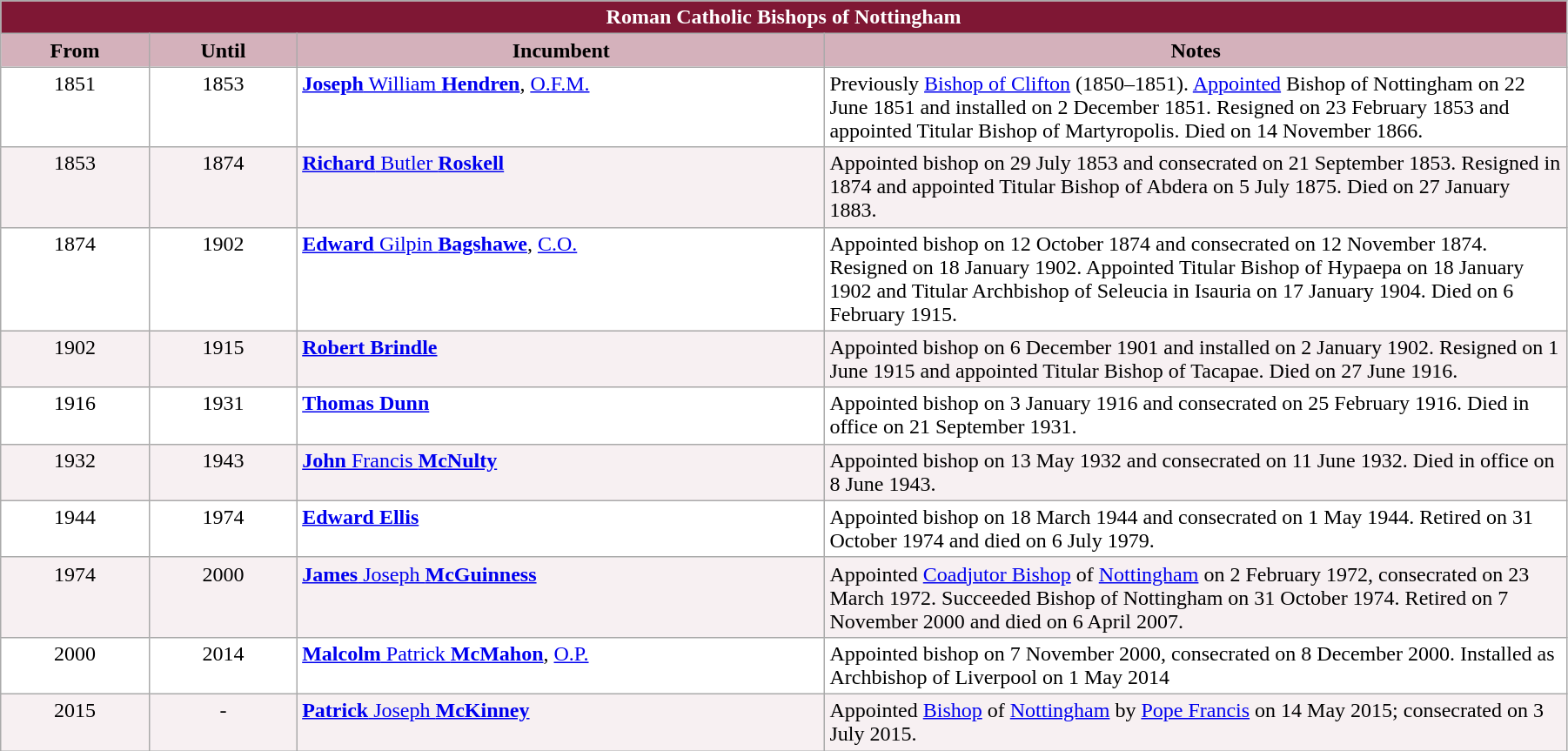<table class="wikitable" style="width:95%"; border="1">
<tr>
<th colspan="4" style="background-color: #7F1734; color: white;">Roman Catholic Bishops of Nottingham</th>
</tr>
<tr align=center>
<th style="background-color:#D4B1BB" width="9%">From</th>
<th style="background-color:#D4B1BB" width="9%">Until</th>
<th style="background-color:#D4B1BB" width="32%">Incumbent</th>
<th style="background-color:#D4B1BB" width="45%">Notes</th>
</tr>
<tr valign=top bgcolor="white">
<td align="center">1851</td>
<td align="center">1853</td>
<td><a href='#'><strong>Joseph</strong> William <strong>Hendren</strong></a>, <a href='#'>O.F.M.</a></td>
<td>Previously <a href='#'>Bishop of Clifton</a> (1850–1851). <a href='#'>Appointed</a> Bishop of Nottingham on 22 June 1851 and installed on 2 December 1851. Resigned on 23 February 1853 and appointed Titular Bishop of Martyropolis. Died on 14 November 1866.</td>
</tr>
<tr valign=top bgcolor="#F7F0F2">
<td align="center">1853</td>
<td align="center">1874</td>
<td><a href='#'><strong>Richard</strong> Butler <strong>Roskell</strong></a></td>
<td>Appointed bishop on 29 July 1853 and consecrated on 21 September 1853. Resigned in 1874 and appointed Titular Bishop of Abdera on 5 July 1875. Died on 27 January 1883.</td>
</tr>
<tr valign=top bgcolor="white">
<td align="center">1874</td>
<td align="center">1902</td>
<td><a href='#'><strong>Edward</strong> Gilpin <strong>Bagshawe</strong></a>, <a href='#'>C.O.</a></td>
<td>Appointed bishop on 12 October 1874 and consecrated on 12 November 1874. Resigned on 18 January 1902. Appointed Titular Bishop of Hypaepa on 18 January 1902 and Titular Archbishop of Seleucia in Isauria on 17 January 1904. Died on 6 February 1915.</td>
</tr>
<tr valign=top bgcolor="#F7F0F2">
<td align="center">1902</td>
<td align="center">1915</td>
<td><strong><a href='#'>Robert Brindle</a></strong></td>
<td>Appointed bishop on 6 December 1901 and installed on 2 January 1902. Resigned on 1 June 1915 and appointed Titular Bishop of Tacapae. Died on 27 June 1916.</td>
</tr>
<tr valign=top bgcolor="white">
<td align="center">1916</td>
<td align="center">1931</td>
<td><strong><a href='#'>Thomas Dunn</a></strong></td>
<td>Appointed bishop on 3 January 1916 and consecrated on 25 February 1916. Died in office on 21 September 1931.</td>
</tr>
<tr valign=top bgcolor="#F7F0F2">
<td align="center">1932</td>
<td align="center">1943</td>
<td><a href='#'><strong>John</strong> Francis <strong>McNulty</strong></a></td>
<td>Appointed bishop on 13 May 1932 and consecrated on 11 June 1932. Died in office on 8 June 1943.</td>
</tr>
<tr valign=top bgcolor="white">
<td align="center">1944</td>
<td align="center">1974</td>
<td><strong><a href='#'>Edward Ellis</a></strong></td>
<td>Appointed bishop on 18 March 1944 and consecrated on 1 May 1944. Retired on 31 October 1974 and died on 6 July 1979.</td>
</tr>
<tr valign=top bgcolor="#F7F0F2">
<td align="center">1974</td>
<td align="center">2000</td>
<td><a href='#'><strong>James</strong> Joseph <strong>McGuinness</strong></a></td>
<td>Appointed <a href='#'>Coadjutor Bishop</a> of <a href='#'>Nottingham</a> on 2 February 1972,  consecrated on 23 March 1972. Succeeded Bishop of Nottingham on 31 October 1974. Retired on 7 November 2000 and died on 6 April 2007.</td>
</tr>
<tr valign=top bgcolor="white">
<td align="center">2000</td>
<td align="center">2014</td>
<td><a href='#'><strong>Malcolm</strong> Patrick <strong>McMahon</strong></a>, <a href='#'>O.P.</a></td>
<td>Appointed bishop on 7 November 2000,  consecrated on 8 December 2000.  Installed as Archbishop of Liverpool on 1 May 2014</td>
</tr>
<tr valign=top bgcolor="#F7F0F2">
<td align="center">2015</td>
<td align="center">-</td>
<td><a href='#'><strong>Patrick</strong> Joseph <strong>McKinney</strong></a></td>
<td>Appointed <a href='#'>Bishop</a> of <a href='#'>Nottingham</a> by <a href='#'>Pope Francis</a> on 14 May 2015; consecrated on 3 July 2015.</td>
</tr>
</table>
